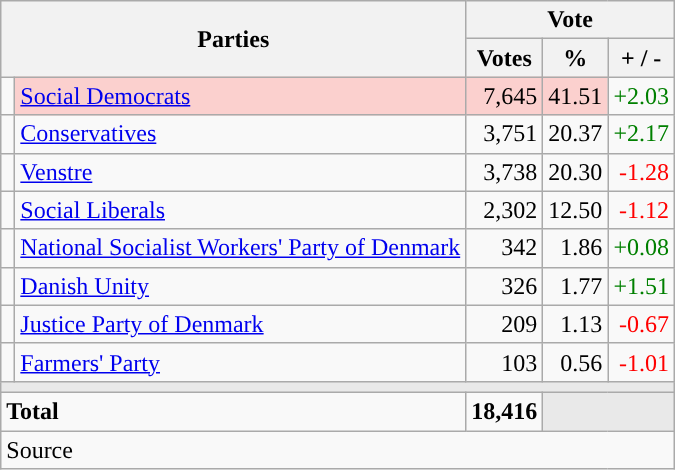<table class="wikitable" style="text-align:right;">
<tr>
<th style="text-align:centre;" rowspan="2" colspan="2" width="225">Parties</th>
<th colspan="3">Vote</th>
</tr>
<tr>
<th width="15">Votes</th>
<th width="15">%</th>
<th width="15">+ / -</th>
</tr>
<tr>
<td width="2" style="color:inherit;background:"></td>
<td bgcolor=#fbd0ce  align="left"><a href='#'>Social Democrats</a></td>
<td bgcolor=#fbd0ce>7,645</td>
<td bgcolor=#fbd0ce>41.51</td>
<td style=color:green;>+2.03</td>
</tr>
<tr>
<td width="2" style="color:inherit;background:"></td>
<td align="left"><a href='#'>Conservatives</a></td>
<td>3,751</td>
<td>20.37</td>
<td style=color:green;>+2.17</td>
</tr>
<tr>
<td width="2" style="color:inherit;background:"></td>
<td align="left"><a href='#'>Venstre</a></td>
<td>3,738</td>
<td>20.30</td>
<td style=color:red;>-1.28</td>
</tr>
<tr>
<td width="2" style="color:inherit;background:"></td>
<td align="left"><a href='#'>Social Liberals</a></td>
<td>2,302</td>
<td>12.50</td>
<td style=color:red;>-1.12</td>
</tr>
<tr>
<td width="2" style="color:inherit;background:"></td>
<td align="left"><a href='#'>National Socialist Workers' Party of Denmark</a></td>
<td>342</td>
<td>1.86</td>
<td style=color:green;>+0.08</td>
</tr>
<tr>
<td width="2" style="color:inherit;background:"></td>
<td align="left"><a href='#'>Danish Unity</a></td>
<td>326</td>
<td>1.77</td>
<td style=color:green;>+1.51</td>
</tr>
<tr>
<td width="2" style="color:inherit;background:"></td>
<td align="left"><a href='#'>Justice Party of Denmark</a></td>
<td>209</td>
<td>1.13</td>
<td style=color:red;>-0.67</td>
</tr>
<tr>
<td width="2" style="color:inherit;background:"></td>
<td align="left"><a href='#'>Farmers' Party</a></td>
<td>103</td>
<td>0.56</td>
<td style=color:red;>-1.01</td>
</tr>
<tr>
<td colspan="7" bgcolor="#E9E9E9"></td>
</tr>
<tr>
<td align="left" colspan="2"><strong>Total</strong></td>
<td><strong>18,416</strong></td>
<td bgcolor="#E9E9E9" colspan="2"></td>
</tr>
<tr>
<td align="left" colspan="6">Source</td>
</tr>
</table>
